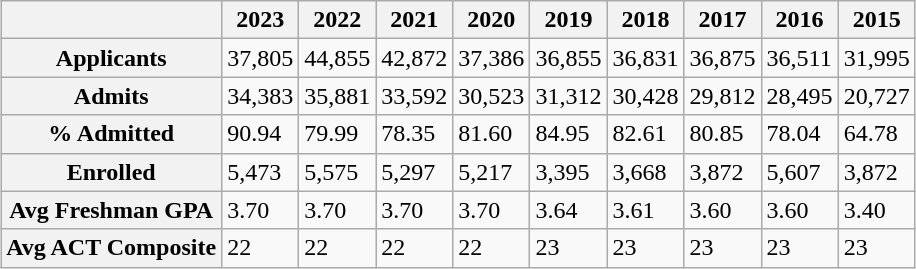<table class="wikitable" style="margin-left: auto; margin-right: auto; border: none;">
<tr>
<th> </th>
<th>2023</th>
<th>2022</th>
<th>2021</th>
<th>2020</th>
<th>2019</th>
<th>2018</th>
<th>2017</th>
<th>2016</th>
<th>2015</th>
</tr>
<tr>
<th>Applicants</th>
<td>37,805</td>
<td>44,855</td>
<td>42,872</td>
<td>37,386</td>
<td>36,855</td>
<td>36,831</td>
<td>36,875</td>
<td>36,511</td>
<td>31,995</td>
</tr>
<tr>
<th>Admits</th>
<td>34,383</td>
<td>35,881</td>
<td>33,592</td>
<td>30,523</td>
<td>31,312</td>
<td>30,428</td>
<td>29,812</td>
<td>28,495</td>
<td>20,727</td>
</tr>
<tr>
<th>% Admitted</th>
<td>90.94</td>
<td>79.99</td>
<td>78.35</td>
<td>81.60</td>
<td>84.95</td>
<td>82.61</td>
<td>80.85</td>
<td>78.04</td>
<td>64.78</td>
</tr>
<tr>
<th>Enrolled</th>
<td>5,473</td>
<td>5,575</td>
<td>5,297</td>
<td>5,217</td>
<td>3,395</td>
<td>3,668</td>
<td>3,872</td>
<td>5,607</td>
<td>3,872</td>
</tr>
<tr>
<th>Avg Freshman GPA</th>
<td>3.70</td>
<td>3.70</td>
<td>3.70</td>
<td>3.70</td>
<td>3.64</td>
<td>3.61</td>
<td>3.60</td>
<td>3.60</td>
<td>3.40</td>
</tr>
<tr>
<th>Avg ACT Composite</th>
<td>22</td>
<td>22</td>
<td>22</td>
<td>22</td>
<td>23</td>
<td>23</td>
<td>23</td>
<td>23</td>
<td>23</td>
</tr>
</table>
